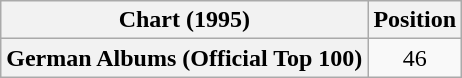<table class="wikitable plainrowheaders" style="text-align:center">
<tr>
<th scope="col">Chart (1995)</th>
<th scope="col">Position</th>
</tr>
<tr>
<th scope="row">German Albums (Official Top 100)</th>
<td>46</td>
</tr>
</table>
